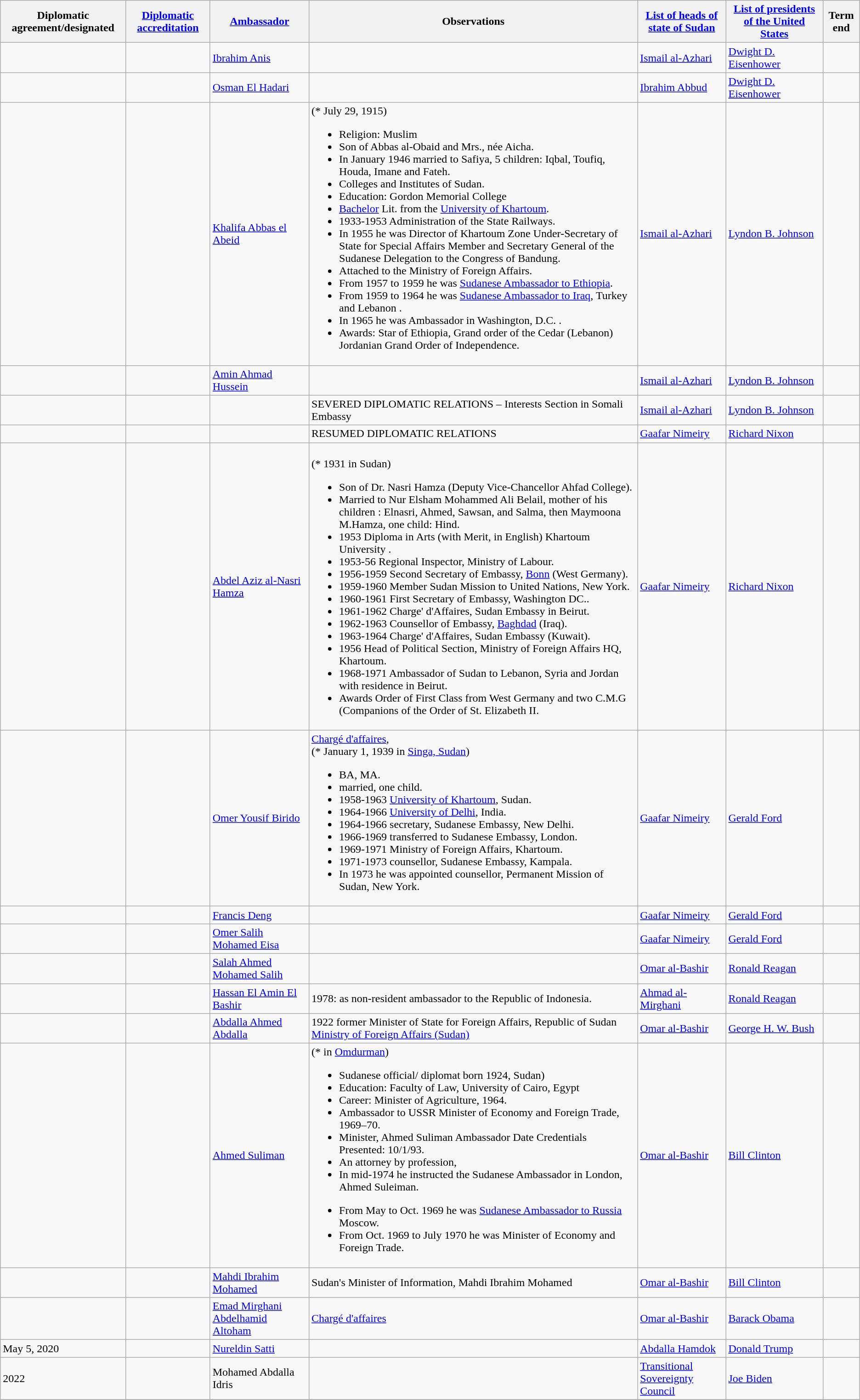<table class="wikitable sortable">
<tr>
<th>Diplomatic agreement/designated</th>
<th><a href='#'>Diplomatic accreditation</a></th>
<th><a href='#'>Ambassador</a></th>
<th>Observations</th>
<th><a href='#'>List of heads of state of Sudan</a></th>
<th><a href='#'>List of presidents of the United States</a></th>
<th>Term end</th>
</tr>
<tr>
<td></td>
<td></td>
<td><a href='#'>Ibrahim Anis</a></td>
<td></td>
<td><a href='#'>Ismail al-Azhari</a></td>
<td><a href='#'>Dwight D. Eisenhower</a></td>
<td></td>
</tr>
<tr>
<td></td>
<td></td>
<td><a href='#'>Osman El Hadari</a></td>
<td></td>
<td><a href='#'>Ibrahim Abbud</a></td>
<td><a href='#'>Dwight D. Eisenhower</a></td>
<td></td>
</tr>
<tr>
<td></td>
<td></td>
<td><a href='#'>Khalifa Abbas el Abeid</a></td>
<td>(*  July 29, 1915)<br><ul><li>Religion: Muslim</li><li>Son of Abbas al-Obaid and Mrs., née Aicha.</li><li>In January 1946 married to Safiya, 5 children: Iqbal, Toufiq, Houda, Imane and Fateh.</li><li>Colleges and Institutes of Sudan.</li><li>Education: Gordon Memorial College</li><li><a href='#'>Bachelor</a> Lit. from the <a href='#'>University of Khartoum</a>.</li><li>1933-1953 Administration of the State Railways.</li><li>In 1955 he was Director of Khartoum Zone  Under-Secretary of State for Special Affairs  Member and Secretary General of the Sudanese Delegation to the Congress of Bandung.</li><li>Attached to the Ministry of Foreign Affairs.</li><li>From 1957 to 1959 he was <a href='#'>Sudanese Ambassador to Ethiopia</a>.</li><li>From 1959 to 1964 he was <a href='#'>Sudanese Ambassador to Iraq</a>, Turkey and Lebanon .</li><li>In 1965 he was Ambassador in Washington, D.C. .</li><li>Awards: Star of Ethiopia, Grand order of the Cedar (Lebanon) Jordanian Grand Order of Independence.</li></ul></td>
<td><a href='#'>Ismail al-Azhari</a></td>
<td><a href='#'>Lyndon B. Johnson</a></td>
<td></td>
</tr>
<tr>
<td></td>
<td></td>
<td><a href='#'>Amin Ahmad Hussein</a></td>
<td></td>
<td><a href='#'>Ismail al-Azhari</a></td>
<td><a href='#'>Lyndon B. Johnson</a></td>
<td></td>
</tr>
<tr>
<td></td>
<td></td>
<td></td>
<td>SEVERED DIPLOMATIC RELATIONS – Interests Section in Somali Embassy</td>
<td><a href='#'>Ismail al-Azhari</a></td>
<td><a href='#'>Lyndon B. Johnson</a></td>
<td></td>
</tr>
<tr>
<td></td>
<td></td>
<td></td>
<td>RESUMED DIPLOMATIC RELATIONS</td>
<td><a href='#'>Gaafar Nimeiry</a></td>
<td><a href='#'>Richard Nixon</a></td>
<td></td>
</tr>
<tr>
<td></td>
<td></td>
<td><a href='#'>Abdel Aziz al-Nasri Hamza</a></td>
<td><br>(* 1931 in Sudan)<ul><li>Son of Dr. Nasri Hamza (Deputy Vice-Chancellor Ahfad College).</li><li>Married to Nur Elsham Mohammed Ali Belail, mother of his children : Elnasri, Ahmed, Sawsan, and Salma, then Maymoona M.Hamza, one child: Hind.</li><li>1953 Diploma in Arts (with Merit, in English) Khartoum University .</li><li>1953-56 Regional Inspector, Ministry of Labour.</li><li>1956-1959 Second Secretary of Embassy, <a href='#'>Bonn</a> (West Germany).</li><li>1959-1960 Member Sudan Mission to United Nations, New York.</li><li>1960-1961 First Secretary of Embassy, Washington DC..</li><li>1961-1962 Charge' d'Affaires, Sudan Embassy in Beirut.</li><li>1962-1963 Counsellor of Embassy, <a href='#'>Baghdad</a> (Iraq).</li><li>1963-1964 Charge' d'Affaires, Sudan Embassy (Kuwait).</li><li>1956 Head of Political Section, Ministry of Foreign Affairs HQ, Khartoum.</li><li>1968-1971 Ambassador of Sudan to Lebanon, Syria and Jordan with residence in Beirut.</li><li>Awards Order of First Class from West Germany and two C.M.G (Companions of the Order of St. Elizabeth II.</li></ul></td>
<td><a href='#'>Gaafar Nimeiry</a></td>
<td><a href='#'>Richard Nixon</a></td>
<td></td>
</tr>
<tr>
<td></td>
<td></td>
<td><a href='#'>Omer Yousif Birido</a></td>
<td><a href='#'>Chargé d'affaires</a>,<br>(* January 1, 1939 in <a href='#'>Singa, Sudan</a>)<ul><li>BA, MA.</li><li>married, one child.</li><li>1958-1963 <a href='#'>University of Khartoum</a>, Sudan.</li><li>1964-1966 <a href='#'>University of Delhi</a>, India.</li><li>1964-1966 secretary, Sudanese Embassy, New Delhi.</li><li>1966-1969 transferred to Sudanese Embassy, London.</li><li>1969-1971 Ministry of Foreign Affairs, Khartoum.</li><li>1971-1973 counsellor, Sudanese Embassy, Kampala.</li><li>In 1973 he was appointed counsellor, Permanent Mission of Sudan, New York.</li></ul></td>
<td><a href='#'>Gaafar Nimeiry</a></td>
<td><a href='#'>Gerald Ford</a></td>
<td></td>
</tr>
<tr>
<td></td>
<td></td>
<td><a href='#'>Francis Deng</a></td>
<td></td>
<td><a href='#'>Gaafar Nimeiry</a></td>
<td><a href='#'>Gerald Ford</a></td>
<td></td>
</tr>
<tr>
<td></td>
<td></td>
<td><a href='#'>Omer Salih Mohamed Eisa</a></td>
<td></td>
<td><a href='#'>Gaafar Nimeiry</a></td>
<td><a href='#'>Gerald Ford</a></td>
<td></td>
</tr>
<tr>
<td></td>
<td></td>
<td><a href='#'>Salah Ahmed Mohamed Salih</a></td>
<td></td>
<td><a href='#'>Omar al-Bashir</a></td>
<td><a href='#'>Ronald Reagan</a></td>
<td></td>
</tr>
<tr>
<td></td>
<td></td>
<td><a href='#'>Hassan El Amin El Bashir</a></td>
<td>1978: as non-resident ambassador to the Republic of Indonesia.</td>
<td><a href='#'>Ahmad al-Mirghani</a></td>
<td><a href='#'>Ronald Reagan</a></td>
<td></td>
</tr>
<tr>
<td></td>
<td></td>
<td><a href='#'>Abdalla Ahmed Abdalla</a></td>
<td>1922 former Minister of State for Foreign Affairs, Republic of Sudan <a href='#'>Ministry of Foreign Affairs (Sudan)</a></td>
<td><a href='#'>Omar al-Bashir</a></td>
<td><a href='#'>George H. W. Bush</a></td>
<td></td>
</tr>
<tr>
<td></td>
<td></td>
<td><a href='#'>Ahmed Suliman</a></td>
<td>(* in <a href='#'>Omdurman</a>)<br><ul><li>Sudanese official/ diplomat  born 1924, Sudan)</li><li>Education: Faculty of Law, University of Cairo, Egypt</li><li>Career: Minister of Agriculture, 1964.</li><li>Ambassador to USSR  Minister of Economy and Foreign Trade, 1969–70.</li><li>Minister, Ahmed Suliman Ambassador Date Credentials Presented: 10/1/93.</li><li>An attorney by profession,</li><li>In mid-1974 he instructed the Sudanese Ambassador in London, Ahmed Suleiman.</li></ul><ul><li>From May to Oct. 1969 he was <a href='#'>Sudanese Ambassador to Russia</a> Moscow.</li><li>From Oct. 1969 to July 1970 he was Minister of Economy and Foreign Trade.</li></ul></td>
<td><a href='#'>Omar al-Bashir</a></td>
<td><a href='#'>Bill Clinton</a></td>
<td></td>
</tr>
<tr>
<td></td>
<td></td>
<td><a href='#'>Mahdi Ibrahim Mohamed</a></td>
<td>Sudan's Minister of Information, Mahdi Ibrahim Mohamed</td>
<td><a href='#'>Omar al-Bashir</a></td>
<td><a href='#'>Bill Clinton</a></td>
<td></td>
</tr>
<tr>
<td></td>
<td></td>
<td><a href='#'>Emad Mirghani Abdelhamid Altoham</a></td>
<td><a href='#'>Chargé d'affaires</a></td>
<td><a href='#'>Omar al-Bashir</a></td>
<td><a href='#'>Barack Obama</a></td>
<td></td>
</tr>
<tr>
<td>May 5, 2020</td>
<td></td>
<td><a href='#'>Nureldin Satti</a></td>
<td></td>
<td><a href='#'>Abdalla Hamdok</a></td>
<td><a href='#'>Donald Trump</a></td>
<td></td>
</tr>
<tr>
<td>2022</td>
<td></td>
<td>Mohamed Abdalla Idris</td>
<td></td>
<td><a href='#'>Transitional Sovereignty Council</a></td>
<td><a href='#'>Joe Biden</a></td>
<td></td>
</tr>
<tr>
</tr>
</table>
